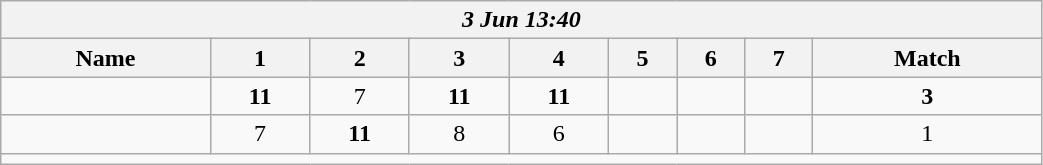<table class=wikitable style="text-align:center; width: 55%">
<tr>
<th colspan=17><em>3 Jun 13:40</em></th>
</tr>
<tr>
<th>Name</th>
<th>1</th>
<th>2</th>
<th>3</th>
<th>4</th>
<th>5</th>
<th>6</th>
<th>7</th>
<th>Match</th>
</tr>
<tr>
<td style="text-align:left;"><strong></strong></td>
<td><strong>11</strong></td>
<td>7</td>
<td><strong>11</strong></td>
<td><strong>11</strong></td>
<td></td>
<td></td>
<td></td>
<td><strong>3</strong></td>
</tr>
<tr>
<td style="text-align:left;"></td>
<td>7</td>
<td><strong>11</strong></td>
<td>8</td>
<td>6</td>
<td></td>
<td></td>
<td></td>
<td>1</td>
</tr>
<tr>
<td colspan=17></td>
</tr>
</table>
